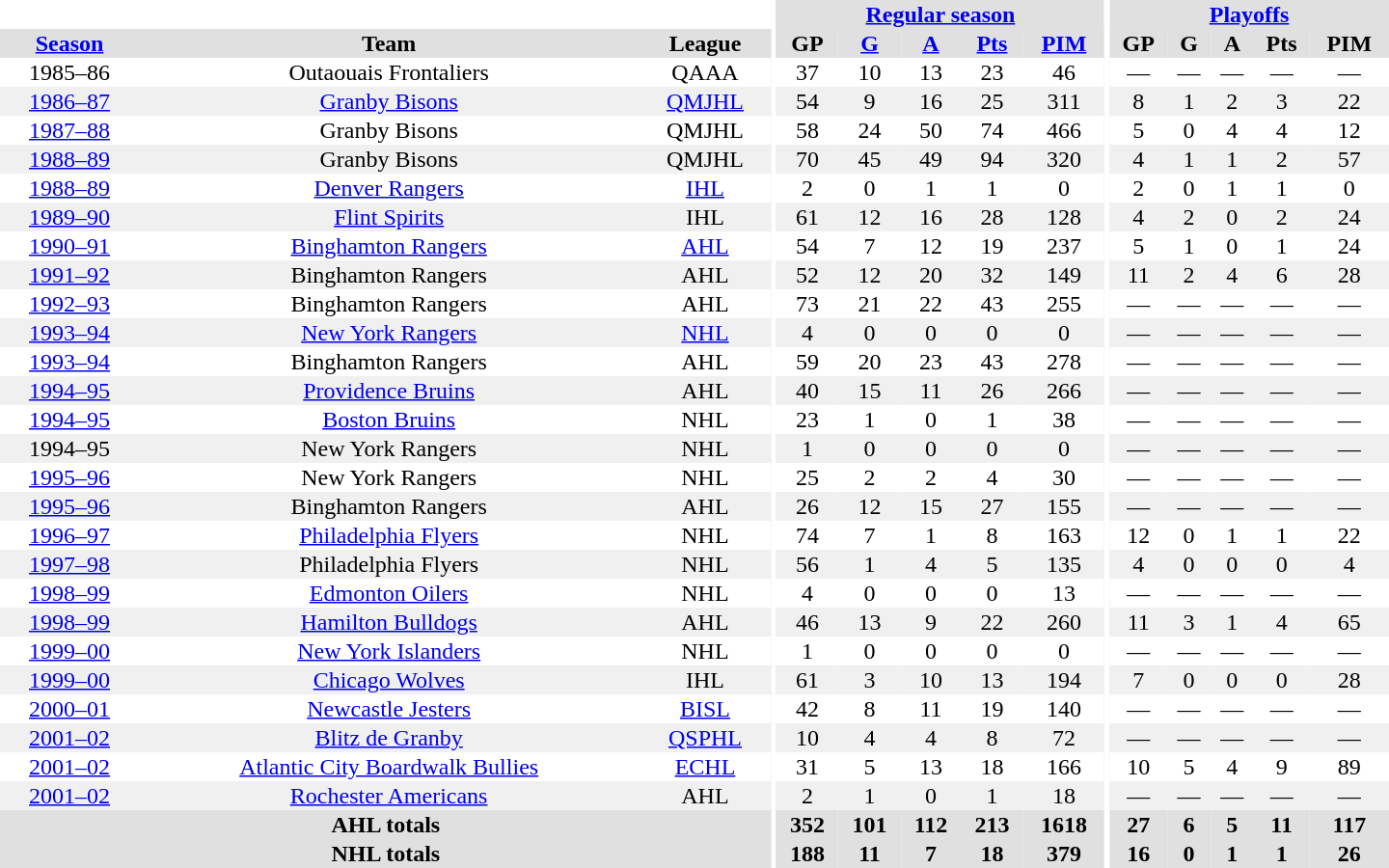<table border="0" cellpadding="1" cellspacing="0" style="text-align:center; width:60em">
<tr bgcolor="#e0e0e0">
<th colspan="3" bgcolor="#ffffff"></th>
<th rowspan="100" bgcolor="#ffffff"></th>
<th colspan="5"><a href='#'>Regular season</a></th>
<th rowspan="100" bgcolor="#ffffff"></th>
<th colspan="5"><a href='#'>Playoffs</a></th>
</tr>
<tr bgcolor="#e0e0e0">
<th><a href='#'>Season</a></th>
<th>Team</th>
<th>League</th>
<th>GP</th>
<th><a href='#'>G</a></th>
<th><a href='#'>A</a></th>
<th><a href='#'>Pts</a></th>
<th><a href='#'>PIM</a></th>
<th>GP</th>
<th>G</th>
<th>A</th>
<th>Pts</th>
<th>PIM</th>
</tr>
<tr>
<td>1985–86</td>
<td>Outaouais Frontaliers</td>
<td>QAAA</td>
<td>37</td>
<td>10</td>
<td>13</td>
<td>23</td>
<td>46</td>
<td>—</td>
<td>—</td>
<td>—</td>
<td>—</td>
<td>—</td>
</tr>
<tr bgcolor="#f0f0f0">
<td><a href='#'>1986–87</a></td>
<td><a href='#'>Granby Bisons</a></td>
<td><a href='#'>QMJHL</a></td>
<td>54</td>
<td>9</td>
<td>16</td>
<td>25</td>
<td>311</td>
<td>8</td>
<td>1</td>
<td>2</td>
<td>3</td>
<td>22</td>
</tr>
<tr>
<td><a href='#'>1987–88</a></td>
<td>Granby Bisons</td>
<td>QMJHL</td>
<td>58</td>
<td>24</td>
<td>50</td>
<td>74</td>
<td>466</td>
<td>5</td>
<td>0</td>
<td>4</td>
<td>4</td>
<td>12</td>
</tr>
<tr bgcolor="#f0f0f0">
<td><a href='#'>1988–89</a></td>
<td>Granby Bisons</td>
<td>QMJHL</td>
<td>70</td>
<td>45</td>
<td>49</td>
<td>94</td>
<td>320</td>
<td>4</td>
<td>1</td>
<td>1</td>
<td>2</td>
<td>57</td>
</tr>
<tr>
<td><a href='#'>1988–89</a></td>
<td><a href='#'>Denver Rangers</a></td>
<td><a href='#'>IHL</a></td>
<td>2</td>
<td>0</td>
<td>1</td>
<td>1</td>
<td>0</td>
<td>2</td>
<td>0</td>
<td>1</td>
<td>1</td>
<td>0</td>
</tr>
<tr bgcolor="#f0f0f0">
<td><a href='#'>1989–90</a></td>
<td><a href='#'>Flint Spirits</a></td>
<td>IHL</td>
<td>61</td>
<td>12</td>
<td>16</td>
<td>28</td>
<td>128</td>
<td>4</td>
<td>2</td>
<td>0</td>
<td>2</td>
<td>24</td>
</tr>
<tr>
<td><a href='#'>1990–91</a></td>
<td><a href='#'>Binghamton Rangers</a></td>
<td><a href='#'>AHL</a></td>
<td>54</td>
<td>7</td>
<td>12</td>
<td>19</td>
<td>237</td>
<td>5</td>
<td>1</td>
<td>0</td>
<td>1</td>
<td>24</td>
</tr>
<tr bgcolor="#f0f0f0">
<td><a href='#'>1991–92</a></td>
<td>Binghamton Rangers</td>
<td>AHL</td>
<td>52</td>
<td>12</td>
<td>20</td>
<td>32</td>
<td>149</td>
<td>11</td>
<td>2</td>
<td>4</td>
<td>6</td>
<td>28</td>
</tr>
<tr>
<td><a href='#'>1992–93</a></td>
<td>Binghamton Rangers</td>
<td>AHL</td>
<td>73</td>
<td>21</td>
<td>22</td>
<td>43</td>
<td>255</td>
<td>—</td>
<td>—</td>
<td>—</td>
<td>—</td>
<td>—</td>
</tr>
<tr bgcolor="#f0f0f0">
<td><a href='#'>1993–94</a></td>
<td><a href='#'>New York Rangers</a></td>
<td><a href='#'>NHL</a></td>
<td>4</td>
<td>0</td>
<td>0</td>
<td>0</td>
<td>0</td>
<td>—</td>
<td>—</td>
<td>—</td>
<td>—</td>
<td>—</td>
</tr>
<tr>
<td><a href='#'>1993–94</a></td>
<td>Binghamton Rangers</td>
<td>AHL</td>
<td>59</td>
<td>20</td>
<td>23</td>
<td>43</td>
<td>278</td>
<td>—</td>
<td>—</td>
<td>—</td>
<td>—</td>
<td>—</td>
</tr>
<tr bgcolor="#f0f0f0">
<td><a href='#'>1994–95</a></td>
<td><a href='#'>Providence Bruins</a></td>
<td>AHL</td>
<td>40</td>
<td>15</td>
<td>11</td>
<td>26</td>
<td>266</td>
<td>—</td>
<td>—</td>
<td>—</td>
<td>—</td>
<td>—</td>
</tr>
<tr>
<td><a href='#'>1994–95</a></td>
<td><a href='#'>Boston Bruins</a></td>
<td>NHL</td>
<td>23</td>
<td>1</td>
<td>0</td>
<td>1</td>
<td>38</td>
<td>—</td>
<td>—</td>
<td>—</td>
<td>—</td>
<td>—</td>
</tr>
<tr bgcolor="#f0f0f0">
<td>1994–95</td>
<td>New York Rangers</td>
<td>NHL</td>
<td>1</td>
<td>0</td>
<td>0</td>
<td>0</td>
<td>0</td>
<td>—</td>
<td>—</td>
<td>—</td>
<td>—</td>
<td>—</td>
</tr>
<tr>
<td><a href='#'>1995–96</a></td>
<td>New York Rangers</td>
<td>NHL</td>
<td>25</td>
<td>2</td>
<td>2</td>
<td>4</td>
<td>30</td>
<td>—</td>
<td>—</td>
<td>—</td>
<td>—</td>
<td>—</td>
</tr>
<tr bgcolor="#f0f0f0">
<td><a href='#'>1995–96</a></td>
<td>Binghamton Rangers</td>
<td>AHL</td>
<td>26</td>
<td>12</td>
<td>15</td>
<td>27</td>
<td>155</td>
<td>—</td>
<td>—</td>
<td>—</td>
<td>—</td>
<td>—</td>
</tr>
<tr>
<td><a href='#'>1996–97</a></td>
<td><a href='#'>Philadelphia Flyers</a></td>
<td>NHL</td>
<td>74</td>
<td>7</td>
<td>1</td>
<td>8</td>
<td>163</td>
<td>12</td>
<td>0</td>
<td>1</td>
<td>1</td>
<td>22</td>
</tr>
<tr bgcolor="#f0f0f0">
<td><a href='#'>1997–98</a></td>
<td>Philadelphia Flyers</td>
<td>NHL</td>
<td>56</td>
<td>1</td>
<td>4</td>
<td>5</td>
<td>135</td>
<td>4</td>
<td>0</td>
<td>0</td>
<td>0</td>
<td>4</td>
</tr>
<tr>
<td><a href='#'>1998–99</a></td>
<td><a href='#'>Edmonton Oilers</a></td>
<td>NHL</td>
<td>4</td>
<td>0</td>
<td>0</td>
<td>0</td>
<td>13</td>
<td>—</td>
<td>—</td>
<td>—</td>
<td>—</td>
<td>—</td>
</tr>
<tr bgcolor="#f0f0f0">
<td><a href='#'>1998–99</a></td>
<td><a href='#'>Hamilton Bulldogs</a></td>
<td>AHL</td>
<td>46</td>
<td>13</td>
<td>9</td>
<td>22</td>
<td>260</td>
<td>11</td>
<td>3</td>
<td>1</td>
<td>4</td>
<td>65</td>
</tr>
<tr>
<td><a href='#'>1999–00</a></td>
<td><a href='#'>New York Islanders</a></td>
<td>NHL</td>
<td>1</td>
<td>0</td>
<td>0</td>
<td>0</td>
<td>0</td>
<td>—</td>
<td>—</td>
<td>—</td>
<td>—</td>
<td>—</td>
</tr>
<tr bgcolor="#f0f0f0">
<td><a href='#'>1999–00</a></td>
<td><a href='#'>Chicago Wolves</a></td>
<td>IHL</td>
<td>61</td>
<td>3</td>
<td>10</td>
<td>13</td>
<td>194</td>
<td>7</td>
<td>0</td>
<td>0</td>
<td>0</td>
<td>28</td>
</tr>
<tr>
<td><a href='#'>2000–01</a></td>
<td><a href='#'>Newcastle Jesters</a></td>
<td><a href='#'>BISL</a></td>
<td>42</td>
<td>8</td>
<td>11</td>
<td>19</td>
<td>140</td>
<td>—</td>
<td>—</td>
<td>—</td>
<td>—</td>
<td>—</td>
</tr>
<tr bgcolor="#f0f0f0">
<td><a href='#'>2001–02</a></td>
<td><a href='#'>Blitz de Granby</a></td>
<td><a href='#'>QSPHL</a></td>
<td>10</td>
<td>4</td>
<td>4</td>
<td>8</td>
<td>72</td>
<td>—</td>
<td>—</td>
<td>—</td>
<td>—</td>
<td>—</td>
</tr>
<tr>
<td><a href='#'>2001–02</a></td>
<td><a href='#'>Atlantic City Boardwalk Bullies</a></td>
<td><a href='#'>ECHL</a></td>
<td>31</td>
<td>5</td>
<td>13</td>
<td>18</td>
<td>166</td>
<td>10</td>
<td>5</td>
<td>4</td>
<td>9</td>
<td>89</td>
</tr>
<tr bgcolor="#f0f0f0">
<td><a href='#'>2001–02</a></td>
<td><a href='#'>Rochester Americans</a></td>
<td>AHL</td>
<td>2</td>
<td>1</td>
<td>0</td>
<td>1</td>
<td>18</td>
<td>—</td>
<td>—</td>
<td>—</td>
<td>—</td>
<td>—</td>
</tr>
<tr bgcolor="#e0e0e0">
<th colspan="3">AHL totals</th>
<th>352</th>
<th>101</th>
<th>112</th>
<th>213</th>
<th>1618</th>
<th>27</th>
<th>6</th>
<th>5</th>
<th>11</th>
<th>117</th>
</tr>
<tr bgcolor="#e0e0e0">
<th colspan="3">NHL totals</th>
<th>188</th>
<th>11</th>
<th>7</th>
<th>18</th>
<th>379</th>
<th>16</th>
<th>0</th>
<th>1</th>
<th>1</th>
<th>26</th>
</tr>
</table>
